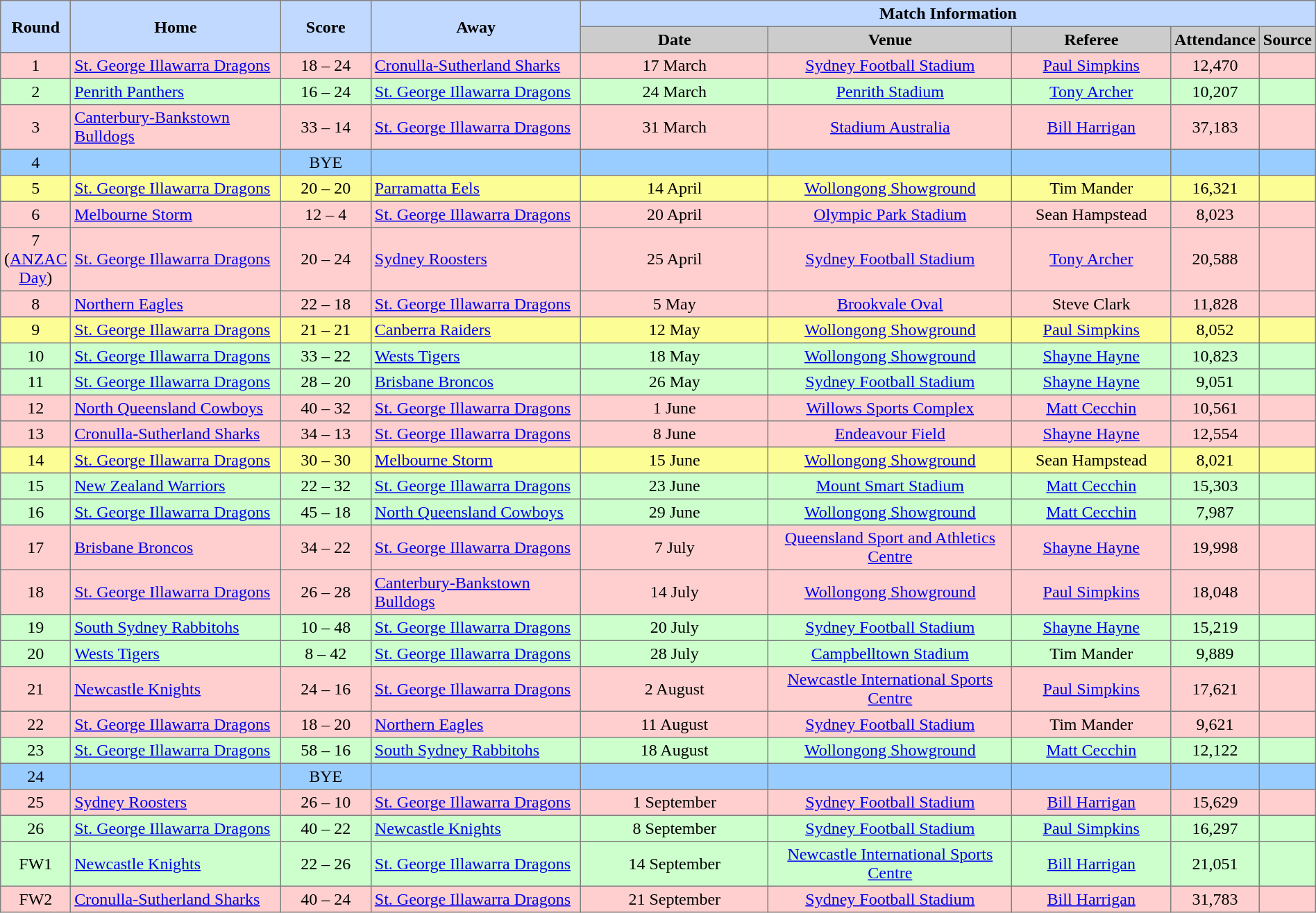<table width="100%" cellspacing="0" cellpadding="3" border="1" style="border-collapse:collapse; text-align:center;">
<tr bgcolor=#C1D8FF>
<th rowspan="2" width="1%">Round</th>
<th rowspan="2" width="19%">Home</th>
<th rowspan="2" width="8%">Score</th>
<th rowspan="2" width="19%">Away</th>
<th colspan="6">Match Information</th>
</tr>
<tr bgcolor="#CCCCCC">
<th width="17%">Date</th>
<th width="22%">Venue</th>
<th width="50%">Referee</th>
<th width="7%">Attendance</th>
<td><strong>Source</strong></td>
</tr>
<tr style="text-align:center; background:#FFCFCF;">
<td>1</td>
<td align="left"> <a href='#'>St. George Illawarra Dragons</a></td>
<td>18 – 24</td>
<td align="left"> <a href='#'>Cronulla-Sutherland Sharks</a></td>
<td>17 March</td>
<td><a href='#'>Sydney Football Stadium</a></td>
<td><a href='#'>Paul Simpkins</a></td>
<td>12,470</td>
<td></td>
</tr>
<tr style="text-align:center; background:#cfc;">
<td>2</td>
<td align="left"> <a href='#'>Penrith Panthers</a></td>
<td>16 – 24</td>
<td align="left"> <a href='#'>St. George Illawarra Dragons</a></td>
<td>24 March</td>
<td><a href='#'>Penrith Stadium</a></td>
<td><a href='#'>Tony Archer</a></td>
<td>10,207</td>
<td></td>
</tr>
<tr style="text-align:center; background:#FFCFCF;">
<td>3</td>
<td align="left"> <a href='#'>Canterbury-Bankstown Bulldogs</a></td>
<td>33 – 14</td>
<td align="left"> <a href='#'>St. George Illawarra Dragons</a></td>
<td>31 March</td>
<td><a href='#'>Stadium Australia</a></td>
<td><a href='#'>Bill Harrigan</a></td>
<td>37,183</td>
<td></td>
</tr>
<tr style="text-align:center; background:#99ccff;">
<td>4</td>
<td align="left"></td>
<td>BYE</td>
<td align="left"></td>
<td></td>
<td></td>
<td></td>
<td></td>
<td></td>
</tr>
<tr style="text-align:center; background:#fdfd96;">
<td>5</td>
<td align="left"> <a href='#'>St. George Illawarra Dragons</a></td>
<td>20 – 20</td>
<td align="left"> <a href='#'>Parramatta Eels</a></td>
<td>14 April</td>
<td><a href='#'>Wollongong Showground</a></td>
<td>Tim Mander</td>
<td>16,321</td>
<td></td>
</tr>
<tr style="text-align:center; background:#FFCFCF;">
<td>6</td>
<td align="left"> <a href='#'>Melbourne Storm</a></td>
<td>12 – 4</td>
<td align="left"> <a href='#'>St. George Illawarra Dragons</a></td>
<td>20 April</td>
<td><a href='#'>Olympic Park Stadium</a></td>
<td>Sean Hampstead</td>
<td>8,023</td>
<td></td>
</tr>
<tr style="text-align:center; background:#FFCFCF;">
<td>7 (<a href='#'>ANZAC Day</a>)</td>
<td align="left"> <a href='#'>St. George Illawarra Dragons</a></td>
<td>20 – 24</td>
<td align="left"> <a href='#'>Sydney Roosters</a></td>
<td>25 April</td>
<td><a href='#'>Sydney Football Stadium</a></td>
<td><a href='#'>Tony Archer</a></td>
<td>20,588</td>
<td></td>
</tr>
<tr style="text-align:center; background:#FFCFCF;">
<td>8</td>
<td align="left"> <a href='#'>Northern Eagles</a></td>
<td>22 – 18</td>
<td align="left"> <a href='#'>St. George Illawarra Dragons</a></td>
<td>5 May</td>
<td><a href='#'>Brookvale Oval</a></td>
<td>Steve Clark</td>
<td>11,828</td>
<td></td>
</tr>
<tr style="text-align:center; background:#fdfd96;">
<td>9</td>
<td align="left"> <a href='#'>St. George Illawarra Dragons</a></td>
<td>21 – 21</td>
<td align="left"> <a href='#'>Canberra Raiders</a></td>
<td>12 May</td>
<td><a href='#'>Wollongong Showground</a></td>
<td><a href='#'>Paul Simpkins</a></td>
<td>8,052</td>
<td></td>
</tr>
<tr style="text-align:center; background:#cfc;">
<td>10</td>
<td align="left"> <a href='#'>St. George Illawarra Dragons</a></td>
<td>33 – 22</td>
<td align="left"> <a href='#'>Wests Tigers</a></td>
<td>18 May</td>
<td><a href='#'>Wollongong Showground</a></td>
<td><a href='#'>Shayne Hayne</a></td>
<td>10,823</td>
<td></td>
</tr>
<tr style="text-align:center; background:#cfc;">
<td>11</td>
<td align="left"> <a href='#'>St. George Illawarra Dragons</a></td>
<td>28 – 20</td>
<td align="left"> <a href='#'>Brisbane Broncos</a></td>
<td>26 May</td>
<td><a href='#'>Sydney Football Stadium</a></td>
<td><a href='#'>Shayne Hayne</a></td>
<td>9,051</td>
<td></td>
</tr>
<tr style="text-align:center; background:#FFCFCF;">
<td>12</td>
<td align="left"> <a href='#'>North Queensland Cowboys</a></td>
<td>40 – 32</td>
<td align="left"> <a href='#'>St. George Illawarra Dragons</a></td>
<td>1 June</td>
<td><a href='#'>Willows Sports Complex</a></td>
<td><a href='#'>Matt Cecchin</a></td>
<td>10,561</td>
<td></td>
</tr>
<tr style="text-align:center; background:#FFCFCF;">
<td>13</td>
<td align="left"> <a href='#'>Cronulla-Sutherland Sharks</a></td>
<td>34 – 13</td>
<td align="left"> <a href='#'>St. George Illawarra Dragons</a></td>
<td>8 June</td>
<td><a href='#'>Endeavour Field</a></td>
<td><a href='#'>Shayne Hayne</a></td>
<td>12,554</td>
<td></td>
</tr>
<tr style="text-align:center; background:#fdfd96;">
<td>14</td>
<td align="left"> <a href='#'>St. George Illawarra Dragons</a></td>
<td>30 – 30</td>
<td align="left"> <a href='#'>Melbourne Storm</a></td>
<td>15 June</td>
<td><a href='#'>Wollongong Showground</a></td>
<td>Sean Hampstead</td>
<td>8,021</td>
<td></td>
</tr>
<tr style="text-align:center; background:#cfc;">
<td>15</td>
<td align="left"> <a href='#'>New Zealand Warriors</a></td>
<td>22 – 32</td>
<td align="left"> <a href='#'>St. George Illawarra Dragons</a></td>
<td>23 June</td>
<td><a href='#'>Mount Smart Stadium</a></td>
<td><a href='#'>Matt Cecchin</a></td>
<td>15,303</td>
<td></td>
</tr>
<tr style="text-align:center; background:#cfc;">
<td>16</td>
<td align="left"> <a href='#'>St. George Illawarra Dragons</a></td>
<td>45 – 18</td>
<td align="left"> <a href='#'>North Queensland Cowboys</a></td>
<td>29 June</td>
<td><a href='#'>Wollongong Showground</a></td>
<td><a href='#'>Matt Cecchin</a></td>
<td>7,987</td>
<td></td>
</tr>
<tr style="text-align:center; background:#FFCFCF;">
<td>17</td>
<td align="left"> <a href='#'>Brisbane Broncos</a></td>
<td>34 – 22</td>
<td align="left"> <a href='#'>St. George Illawarra Dragons</a></td>
<td>7 July</td>
<td><a href='#'>Queensland Sport and Athletics Centre</a></td>
<td><a href='#'>Shayne Hayne</a></td>
<td>19,998</td>
<td></td>
</tr>
<tr style="text-align:center; background:#FFCFCF;">
<td>18</td>
<td align="left"> <a href='#'>St. George Illawarra Dragons</a></td>
<td>26 – 28</td>
<td align="left"> <a href='#'>Canterbury-Bankstown Bulldogs</a></td>
<td>14 July</td>
<td><a href='#'>Wollongong Showground</a></td>
<td><a href='#'>Paul Simpkins</a></td>
<td>18,048</td>
<td></td>
</tr>
<tr style="text-align:center; background:#cfc;">
<td>19</td>
<td align="left"> <a href='#'>South Sydney Rabbitohs</a></td>
<td>10 – 48</td>
<td align="left"> <a href='#'>St. George Illawarra Dragons</a></td>
<td>20 July</td>
<td><a href='#'>Sydney Football Stadium</a></td>
<td><a href='#'>Shayne Hayne</a></td>
<td>15,219</td>
<td></td>
</tr>
<tr style="text-align:center; background:#cfc;">
<td>20</td>
<td align="left"> <a href='#'>Wests Tigers</a></td>
<td>8 – 42</td>
<td align="left"> <a href='#'>St. George Illawarra Dragons</a></td>
<td>28 July</td>
<td><a href='#'>Campbelltown Stadium</a></td>
<td>Tim Mander</td>
<td>9,889</td>
<td></td>
</tr>
<tr style="text-align:center; background:#FFCFCF;">
<td>21</td>
<td align="left"> <a href='#'>Newcastle Knights</a></td>
<td>24 – 16</td>
<td align="left"> <a href='#'>St. George Illawarra Dragons</a></td>
<td>2 August</td>
<td><a href='#'>Newcastle International Sports Centre</a></td>
<td><a href='#'>Paul Simpkins</a></td>
<td>17,621</td>
<td></td>
</tr>
<tr style="text-align:center; background:#FFCFCF;">
<td>22</td>
<td align="left"> <a href='#'>St. George Illawarra Dragons</a></td>
<td>18 – 20</td>
<td align="left"> <a href='#'>Northern Eagles</a></td>
<td>11 August</td>
<td><a href='#'>Sydney Football Stadium</a></td>
<td>Tim Mander</td>
<td>9,621</td>
<td></td>
</tr>
<tr style="text-align:center; background:#cfc;">
<td>23</td>
<td align="left"> <a href='#'>St. George Illawarra Dragons</a></td>
<td>58 – 16</td>
<td align="left"> <a href='#'>South Sydney Rabbitohs</a></td>
<td>18 August</td>
<td><a href='#'>Wollongong Showground</a></td>
<td><a href='#'>Matt Cecchin</a></td>
<td>12,122</td>
<td></td>
</tr>
<tr style="text-align:center; background:#99ccff;">
<td>24</td>
<td align="left"></td>
<td>BYE</td>
<td align="left"></td>
<td></td>
<td></td>
<td></td>
<td></td>
<td></td>
</tr>
<tr style="text-align:center; background:#FFCFCF;">
<td>25</td>
<td align="left"> <a href='#'>Sydney Roosters</a></td>
<td>26 – 10</td>
<td align="left"> <a href='#'>St. George Illawarra Dragons</a></td>
<td>1 September</td>
<td><a href='#'>Sydney Football Stadium</a></td>
<td><a href='#'>Bill Harrigan</a></td>
<td>15,629</td>
<td></td>
</tr>
<tr style="text-align:center; background:#cfc;">
<td>26</td>
<td align="left"> <a href='#'>St. George Illawarra Dragons</a></td>
<td>40 – 22</td>
<td align="left"> <a href='#'>Newcastle Knights</a></td>
<td>8 September</td>
<td><a href='#'>Sydney Football Stadium</a></td>
<td><a href='#'>Paul Simpkins</a></td>
<td>16,297</td>
<td></td>
</tr>
<tr style="text-align:center; background:#cfc;">
<td>FW1</td>
<td align="left"> <a href='#'>Newcastle Knights</a></td>
<td>22 – 26</td>
<td align="left"> <a href='#'>St. George Illawarra Dragons</a></td>
<td>14 September</td>
<td><a href='#'>Newcastle International Sports Centre</a></td>
<td><a href='#'>Bill Harrigan</a></td>
<td>21,051</td>
<td></td>
</tr>
<tr style="text-align:center; background:#FFCFCF;">
<td>FW2</td>
<td align="left"> <a href='#'>Cronulla-Sutherland Sharks</a></td>
<td>40 – 24</td>
<td align="left"> <a href='#'>St. George Illawarra Dragons</a></td>
<td>21 September</td>
<td><a href='#'>Sydney Football Stadium</a></td>
<td><a href='#'>Bill Harrigan</a></td>
<td>31,783</td>
<td></td>
</tr>
</table>
